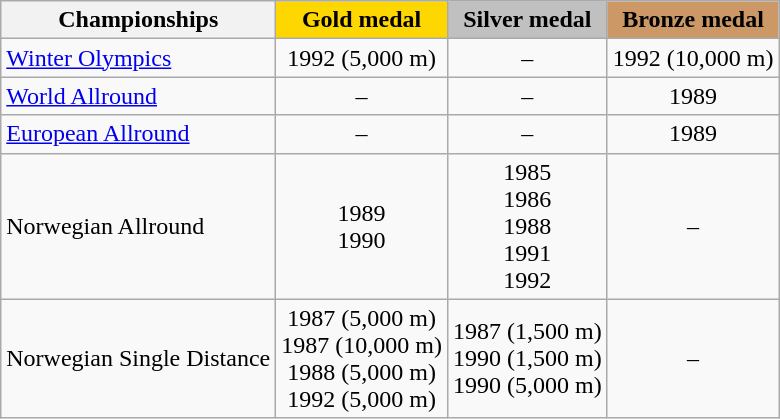<table class="wikitable">
<tr>
<th>Championships</th>
<td align=center bgcolor=gold><strong>Gold medal</strong></td>
<td align=center bgcolor=silver><strong>Silver medal</strong></td>
<td align=center bgcolor=cc9966><strong>Bronze medal</strong></td>
</tr>
<tr align="center">
<td align="left"><a href='#'>Winter Olympics</a></td>
<td>1992 (5,000 m)</td>
<td>–</td>
<td>1992 (10,000 m)</td>
</tr>
<tr align="center">
<td align="left"><a href='#'>World Allround</a></td>
<td>–</td>
<td>–</td>
<td>1989</td>
</tr>
<tr align="center">
<td align="left"><a href='#'>European Allround</a></td>
<td>–</td>
<td>–</td>
<td>1989</td>
</tr>
<tr align="center">
<td align="left">Norwegian Allround</td>
<td>1989<br>1990</td>
<td>1985<br>1986<br>1988<br>1991<br>1992</td>
<td>–</td>
</tr>
<tr align="center">
<td align="left">Norwegian Single Distance</td>
<td>1987 (5,000 m)<br>1987 (10,000 m)<br>1988 (5,000 m)<br>1992 (5,000 m)</td>
<td>1987 (1,500 m)<br>1990 (1,500 m)<br>1990 (5,000 m)</td>
<td>–</td>
</tr>
</table>
